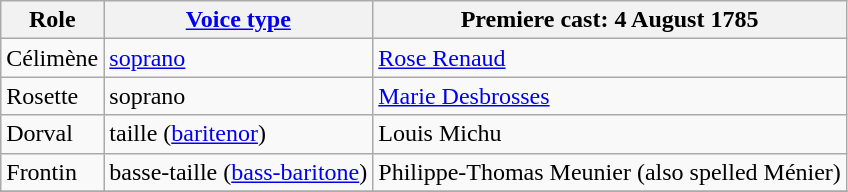<table class="wikitable">
<tr>
<th>Role</th>
<th><a href='#'>Voice type</a></th>
<th>Premiere cast: 4 August 1785</th>
</tr>
<tr>
<td>Célimène</td>
<td><a href='#'>soprano</a></td>
<td><a href='#'>Rose Renaud</a></td>
</tr>
<tr>
<td>Rosette</td>
<td>soprano</td>
<td><a href='#'>Marie Desbrosses</a></td>
</tr>
<tr>
<td>Dorval</td>
<td>taille (<a href='#'>baritenor</a>)</td>
<td>Louis Michu</td>
</tr>
<tr>
<td>Frontin</td>
<td>basse-taille (<a href='#'>bass-baritone</a>)</td>
<td>Philippe-Thomas Meunier (also spelled Ménier)</td>
</tr>
<tr>
</tr>
</table>
